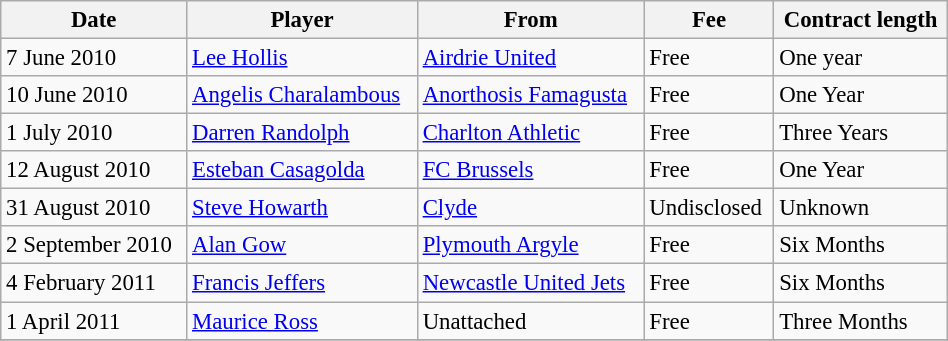<table class="wikitable" style="font-size:95%; width:50%">
<tr>
<th>Date</th>
<th>Player</th>
<th>From</th>
<th>Fee</th>
<th>Contract length</th>
</tr>
<tr>
<td>7 June 2010</td>
<td> <a href='#'>Lee Hollis</a></td>
<td> <a href='#'>Airdrie United</a></td>
<td>Free</td>
<td>One year</td>
</tr>
<tr>
<td>10 June 2010</td>
<td> <a href='#'>Angelis Charalambous</a></td>
<td> <a href='#'>Anorthosis Famagusta</a></td>
<td>Free</td>
<td>One Year</td>
</tr>
<tr>
<td>1 July 2010</td>
<td> <a href='#'>Darren Randolph</a></td>
<td> <a href='#'>Charlton Athletic</a></td>
<td>Free</td>
<td>Three Years</td>
</tr>
<tr>
<td>12 August 2010</td>
<td> <a href='#'>Esteban Casagolda</a></td>
<td> <a href='#'>FC Brussels</a></td>
<td>Free</td>
<td>One Year</td>
</tr>
<tr>
<td>31 August 2010</td>
<td> <a href='#'>Steve Howarth</a></td>
<td> <a href='#'>Clyde</a></td>
<td>Undisclosed</td>
<td>Unknown</td>
</tr>
<tr>
<td>2 September 2010</td>
<td> <a href='#'>Alan Gow</a></td>
<td> <a href='#'>Plymouth Argyle</a></td>
<td>Free</td>
<td>Six Months</td>
</tr>
<tr>
<td>4 February 2011</td>
<td> <a href='#'>Francis Jeffers</a></td>
<td> <a href='#'>Newcastle United Jets</a></td>
<td>Free</td>
<td>Six Months</td>
</tr>
<tr>
<td>1 April 2011</td>
<td> <a href='#'>Maurice Ross</a></td>
<td>Unattached</td>
<td>Free</td>
<td>Three Months</td>
</tr>
<tr>
</tr>
</table>
